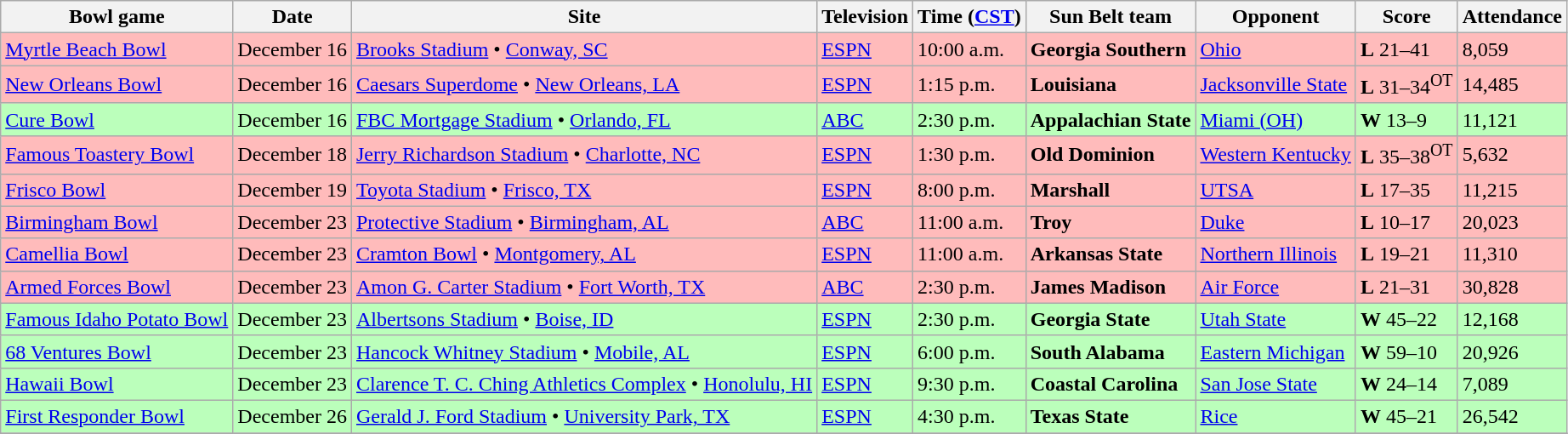<table class="wikitable">
<tr>
<th>Bowl game</th>
<th>Date</th>
<th>Site</th>
<th>Television</th>
<th>Time (<a href='#'>CST</a>)</th>
<th>Sun Belt team</th>
<th>Opponent</th>
<th>Score</th>
<th>Attendance</th>
</tr>
<tr style="background:#fbb;">
<td><a href='#'>Myrtle Beach Bowl</a></td>
<td>December 16</td>
<td><a href='#'>Brooks Stadium</a> • <a href='#'>Conway, SC</a></td>
<td><a href='#'>ESPN</a></td>
<td>10:00 a.m.</td>
<td><strong>Georgia Southern</strong></td>
<td><a href='#'>Ohio</a></td>
<td><strong>L</strong> 21–41</td>
<td>8,059</td>
</tr>
<tr style="background:#fbb;">
<td><a href='#'>New Orleans Bowl</a></td>
<td>December 16</td>
<td><a href='#'>Caesars Superdome</a> • <a href='#'>New Orleans, LA</a></td>
<td><a href='#'>ESPN</a></td>
<td>1:15 p.m.</td>
<td><strong>Louisiana</strong></td>
<td><a href='#'>Jacksonville State</a></td>
<td><strong>L</strong> 31–34<sup>OT</sup></td>
<td>14,485</td>
</tr>
<tr style="background:#bfb;">
<td><a href='#'>Cure Bowl</a></td>
<td>December 16</td>
<td><a href='#'>FBC Mortgage Stadium</a> • <a href='#'>Orlando, FL</a></td>
<td><a href='#'>ABC</a></td>
<td>2:30 p.m.</td>
<td><strong>Appalachian State</strong></td>
<td><a href='#'>Miami (OH)</a></td>
<td><strong>W</strong> 13–9</td>
<td>11,121</td>
</tr>
<tr style="background:#fbb;">
<td><a href='#'>Famous Toastery Bowl</a></td>
<td>December 18</td>
<td><a href='#'>Jerry Richardson Stadium</a> • <a href='#'>Charlotte, NC</a></td>
<td><a href='#'>ESPN</a></td>
<td>1:30 p.m.</td>
<td><strong>Old Dominion</strong></td>
<td><a href='#'>Western Kentucky</a></td>
<td><strong>L</strong> 35–38<sup>OT</sup></td>
<td>5,632</td>
</tr>
<tr style="background:#fbb;">
<td><a href='#'>Frisco Bowl</a></td>
<td>December 19</td>
<td><a href='#'>Toyota Stadium</a> • <a href='#'>Frisco, TX</a></td>
<td><a href='#'>ESPN</a></td>
<td>8:00 p.m.</td>
<td><strong>Marshall</strong></td>
<td><a href='#'>UTSA</a></td>
<td><strong>L</strong> 17–35</td>
<td>11,215</td>
</tr>
<tr style="background:#fbb;">
<td><a href='#'>Birmingham Bowl</a></td>
<td>December 23</td>
<td><a href='#'>Protective Stadium</a> • <a href='#'>Birmingham, AL</a></td>
<td><a href='#'>ABC</a></td>
<td>11:00 a.m.</td>
<td><strong>Troy</strong></td>
<td><a href='#'>Duke</a></td>
<td><strong>L</strong> 10–17</td>
<td>20,023</td>
</tr>
<tr style="background:#fbb;">
<td><a href='#'>Camellia Bowl</a></td>
<td>December 23</td>
<td><a href='#'>Cramton Bowl</a> • <a href='#'>Montgomery, AL</a></td>
<td><a href='#'>ESPN</a></td>
<td>11:00 a.m.</td>
<td><strong>Arkansas State</strong></td>
<td><a href='#'>Northern Illinois</a></td>
<td><strong>L</strong> 19–21</td>
<td>11,310</td>
</tr>
<tr style="background:#fbb;">
<td><a href='#'>Armed Forces Bowl</a></td>
<td>December 23</td>
<td><a href='#'>Amon G. Carter Stadium</a> • <a href='#'>Fort Worth, TX</a></td>
<td><a href='#'>ABC</a></td>
<td>2:30 p.m.</td>
<td><strong>James Madison</strong></td>
<td><a href='#'>Air Force</a></td>
<td><strong>L</strong> 21–31</td>
<td>30,828</td>
</tr>
<tr style="background:#bfb;">
<td><a href='#'>Famous Idaho Potato Bowl</a></td>
<td>December 23</td>
<td><a href='#'>Albertsons Stadium</a> • <a href='#'>Boise, ID</a></td>
<td><a href='#'>ESPN</a></td>
<td>2:30 p.m.</td>
<td><strong>Georgia State</strong></td>
<td><a href='#'>Utah State</a></td>
<td><strong>W</strong> 45–22</td>
<td>12,168</td>
</tr>
<tr style="background:#bfb;">
<td><a href='#'>68 Ventures Bowl</a></td>
<td>December 23</td>
<td><a href='#'>Hancock Whitney Stadium</a> • <a href='#'>Mobile, AL</a></td>
<td><a href='#'>ESPN</a></td>
<td>6:00 p.m.</td>
<td><strong>South Alabama</strong></td>
<td><a href='#'>Eastern Michigan</a></td>
<td><strong>W</strong> 59–10</td>
<td>20,926</td>
</tr>
<tr style="background:#bfb;">
<td><a href='#'>Hawaii Bowl</a></td>
<td>December 23</td>
<td><a href='#'>Clarence T. C. Ching Athletics Complex</a> • <a href='#'>Honolulu, HI</a></td>
<td><a href='#'>ESPN</a></td>
<td>9:30 p.m.</td>
<td><strong>Coastal Carolina</strong></td>
<td><a href='#'>San Jose State</a></td>
<td><strong>W</strong> 24–14</td>
<td>7,089</td>
</tr>
<tr style="background:#bfb;">
<td><a href='#'>First Responder Bowl</a></td>
<td>December 26</td>
<td><a href='#'>Gerald J. Ford Stadium</a> • <a href='#'>University Park, TX</a></td>
<td><a href='#'>ESPN</a></td>
<td>4:30 p.m.</td>
<td><strong>Texas State</strong></td>
<td><a href='#'>Rice</a></td>
<td><strong>W</strong> 45–21</td>
<td>26,542</td>
</tr>
<tr>
</tr>
</table>
